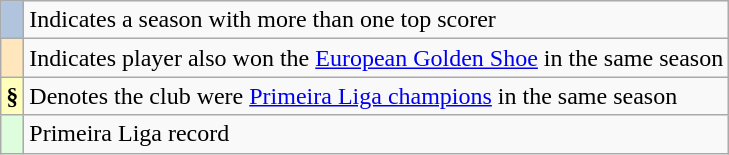<table class="wikitable plainrowheaders">
<tr>
<th scope="row" style="text-align:center; background:#B0C4DE"></th>
<td>Indicates a season with more than one top scorer</td>
</tr>
<tr>
<th scope="row" style="text-align:center; background:#FFE6BD"></th>
<td>Indicates player also won the <a href='#'>European Golden Shoe</a> in the same season</td>
</tr>
<tr>
<th scope="row" style="text-align:center; background:#ffb">§</th>
<td>Denotes the club were <a href='#'>Primeira Liga champions</a> in the same season</td>
</tr>
<tr>
<th scope="row" style="text-align:center; background:#DDFDDD"></th>
<td>Primeira Liga record</td>
</tr>
</table>
